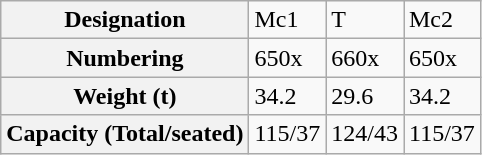<table class="wikitable">
<tr>
<th>Designation</th>
<td>Mc1</td>
<td>T</td>
<td>Mc2</td>
</tr>
<tr>
<th>Numbering</th>
<td>650x</td>
<td>660x</td>
<td>650x</td>
</tr>
<tr>
<th>Weight (t)</th>
<td>34.2</td>
<td>29.6</td>
<td>34.2</td>
</tr>
<tr>
<th>Capacity (Total/seated)</th>
<td>115/37</td>
<td>124/43</td>
<td>115/37</td>
</tr>
</table>
